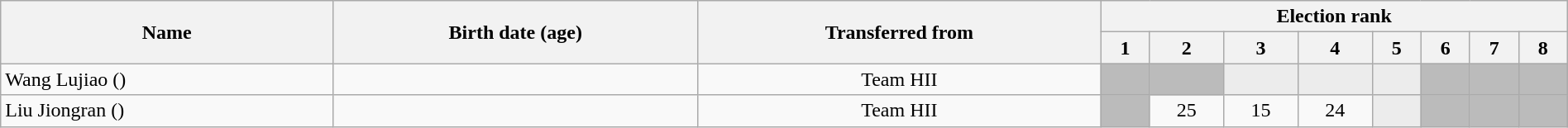<table class="wikitable sortable"  style="text-align:center; width:100%;">
<tr>
<th rowspan="2">Name</th>
<th rowspan="2">Birth date (age)</th>
<th rowspan="2">Transferred from</th>
<th colspan="8" class="unsortable">Election rank</th>
</tr>
<tr>
<th data-sort-type="number">1</th>
<th data-sort-type="number">2</th>
<th data-sort-type="number">3</th>
<th data-sort-type="number">4</th>
<th data-sort-type="number">5</th>
<th data-sort-type="number">6</th>
<th data-sort-type="number">7</th>
<th data-sort-type="number">8</th>
</tr>
<tr>
<td style="text-align:left;" data-sort-value="Wang, Lujiao">Wang Lujiao ()</td>
<td style="text-align:left;"></td>
<td>Team HII</td>
<td style="background:#bbb;"> </td>
<td style="background:#bbb;"> </td>
<td style="background:#ececec; color:gray;"></td>
<td style="background:#ececec; color:gray;"></td>
<td style="background:#ececec; color:gray;"></td>
<td style="background:#bbb;"> </td>
<td style="background:#bbb;"> </td>
<td style="background:#bbb;"> </td>
</tr>
<tr>
<td style="text-align:left;" data-sort-value="Liu, Jiongran">Liu Jiongran ()</td>
<td style="text-align:left;"></td>
<td>Team HII</td>
<td style="background:#bbb;"> </td>
<td>25</td>
<td>15</td>
<td>24</td>
<td style="background:#ececec; color:gray;"></td>
<td style="background:#bbb;"> </td>
<td style="background:#bbb;"> </td>
<td style="background:#bbb;"> </td>
</tr>
</table>
